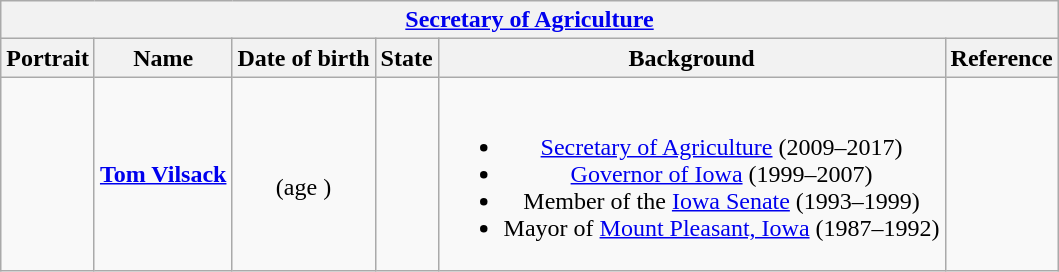<table class="wikitable collapsible" style="text-align:center;">
<tr>
<th colspan="6"><a href='#'>Secretary of Agriculture</a></th>
</tr>
<tr>
<th>Portrait</th>
<th>Name</th>
<th>Date of birth</th>
<th>State</th>
<th>Background</th>
<th>Reference</th>
</tr>
<tr>
<td></td>
<td><strong><a href='#'>Tom Vilsack</a></strong></td>
<td><br>(age )</td>
<td></td>
<td><br><ul><li><a href='#'>Secretary of Agriculture</a> (2009–2017)</li><li><a href='#'>Governor of Iowa</a> (1999–2007)</li><li>Member of the <a href='#'>Iowa Senate</a> (1993–1999)</li><li>Mayor of <a href='#'>Mount Pleasant, Iowa</a> (1987–1992)</li></ul></td>
<td></td>
</tr>
</table>
